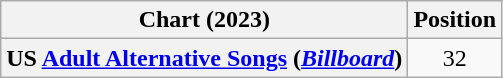<table class="wikitable plainrowheaders" style="text-align:center">
<tr>
<th scope="col">Chart (2023)</th>
<th scope="col">Position</th>
</tr>
<tr>
<th scope="row">US <a href='#'>Adult Alternative Songs</a> (<em><a href='#'>Billboard</a></em>)</th>
<td>32</td>
</tr>
</table>
